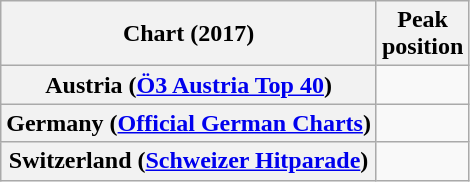<table class="wikitable plainrowheaders sortable">
<tr>
<th>Chart (2017)</th>
<th>Peak<br>position</th>
</tr>
<tr>
<th scope="row">Austria (<a href='#'>Ö3 Austria Top 40</a>)</th>
<td></td>
</tr>
<tr>
<th scope="row">Germany (<a href='#'>Official German Charts</a>)</th>
<td></td>
</tr>
<tr>
<th scope="row">Switzerland (<a href='#'>Schweizer Hitparade</a>)</th>
<td></td>
</tr>
</table>
